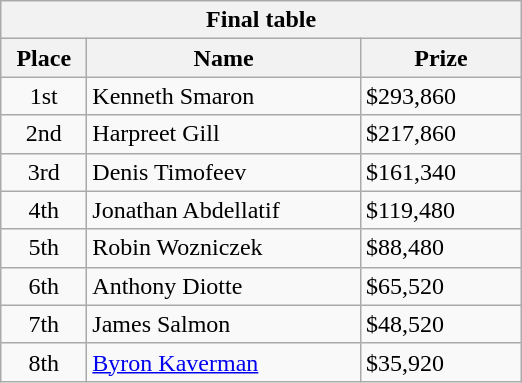<table class="wikitable">
<tr>
<th colspan="3">Final table</th>
</tr>
<tr>
<th style="width:50px;">Place</th>
<th style="width:175px;">Name</th>
<th style="width:100px;">Prize</th>
</tr>
<tr>
<td style="text-align:center;">1st</td>
<td> Kenneth Smaron</td>
<td>$293,860</td>
</tr>
<tr>
<td style="text-align:center;">2nd</td>
<td> Harpreet Gill</td>
<td>$217,860</td>
</tr>
<tr>
<td style="text-align:center;">3rd</td>
<td> Denis Timofeev</td>
<td>$161,340</td>
</tr>
<tr>
<td style="text-align:center;">4th</td>
<td> Jonathan Abdellatif</td>
<td>$119,480</td>
</tr>
<tr>
<td style="text-align:center;">5th</td>
<td> Robin Wozniczek</td>
<td>$88,480</td>
</tr>
<tr>
<td style="text-align:center;">6th</td>
<td> Anthony Diotte</td>
<td>$65,520</td>
</tr>
<tr>
<td style="text-align:center;">7th</td>
<td> James Salmon</td>
<td>$48,520</td>
</tr>
<tr>
<td style="text-align:center;">8th</td>
<td> <a href='#'>Byron Kaverman</a></td>
<td>$35,920</td>
</tr>
</table>
